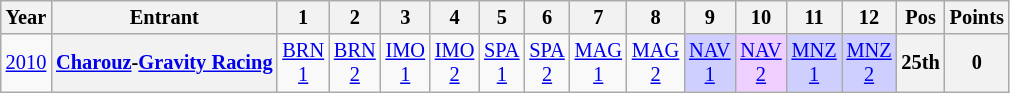<table class="wikitable" style="text-align:center; font-size:85%">
<tr>
<th>Year</th>
<th>Entrant</th>
<th>1</th>
<th>2</th>
<th>3</th>
<th>4</th>
<th>5</th>
<th>6</th>
<th>7</th>
<th>8</th>
<th>9</th>
<th>10</th>
<th>11</th>
<th>12</th>
<th>Pos</th>
<th>Points</th>
</tr>
<tr>
<td><a href='#'>2010</a></td>
<th nowrap><a href='#'>Charouz</a>-<a href='#'>Gravity Racing</a></th>
<td><a href='#'>BRN<br>1</a></td>
<td><a href='#'>BRN<br>2</a></td>
<td><a href='#'>IMO<br>1</a></td>
<td><a href='#'>IMO<br>2</a></td>
<td><a href='#'>SPA<br>1</a></td>
<td><a href='#'>SPA<br>2</a></td>
<td><a href='#'>MAG<br>1</a></td>
<td><a href='#'>MAG<br>2</a></td>
<td style="background:#CFCFFF;"><a href='#'>NAV<br>1</a><br></td>
<td style="background:#EFCFFF;"><a href='#'>NAV<br>2</a><br></td>
<td style="background:#CFCFFF;"><a href='#'>MNZ<br>1</a><br></td>
<td style="background:#CFCFFF;"><a href='#'>MNZ<br>2</a><br></td>
<th>25th</th>
<th>0</th>
</tr>
</table>
